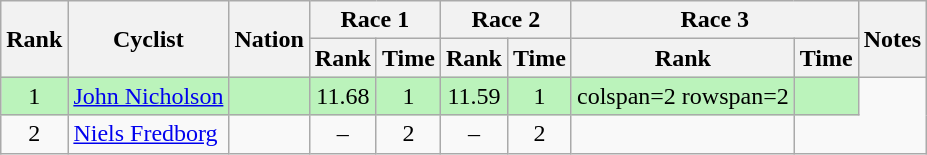<table class="wikitable sortable" style="text-align:center">
<tr>
<th rowspan=2>Rank</th>
<th rowspan=2>Cyclist</th>
<th rowspan=2>Nation</th>
<th colspan=2>Race 1</th>
<th colspan=2>Race 2</th>
<th colspan=2>Race 3</th>
<th rowspan=2>Notes</th>
</tr>
<tr>
<th>Rank</th>
<th>Time</th>
<th>Rank</th>
<th>Time</th>
<th>Rank</th>
<th>Time</th>
</tr>
<tr bgcolor=bbf3bb>
<td>1</td>
<td align=left data-sort-value="Nicholson, John"><a href='#'>John Nicholson</a></td>
<td align=left></td>
<td>11.68</td>
<td>1</td>
<td>11.59</td>
<td>1</td>
<td>colspan=2 rowspan=2 </td>
<td></td>
</tr>
<tr>
<td>2</td>
<td align=left data-sort-value="Fredborg, Niels"><a href='#'>Niels Fredborg</a></td>
<td align=left></td>
<td>–</td>
<td>2</td>
<td>–</td>
<td>2</td>
<td></td>
</tr>
</table>
